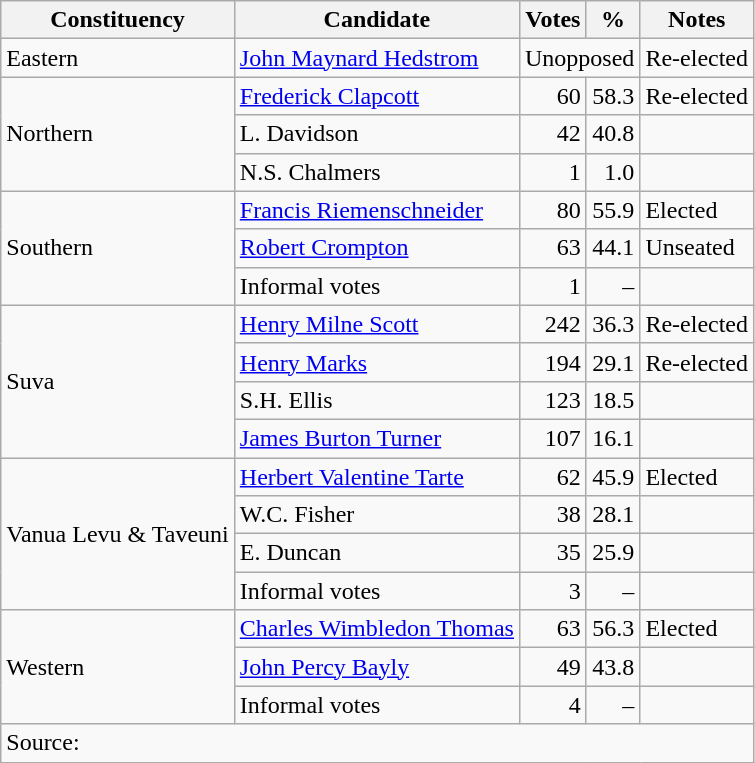<table class=wikitable style=text-align:right>
<tr>
<th>Constituency</th>
<th>Candidate</th>
<th>Votes</th>
<th>%</th>
<th>Notes</th>
</tr>
<tr>
<td align=left>Eastern</td>
<td align=left><a href='#'>John Maynard Hedstrom</a></td>
<td colspan=2 align=center>Unopposed</td>
<td align=left>Re-elected</td>
</tr>
<tr>
<td align=left rowspan=3>Northern</td>
<td align=left><a href='#'>Frederick Clapcott</a></td>
<td>60</td>
<td>58.3</td>
<td align=left>Re-elected</td>
</tr>
<tr>
<td align=left>L. Davidson</td>
<td>42</td>
<td>40.8</td>
<td></td>
</tr>
<tr>
<td align=left>N.S. Chalmers</td>
<td>1</td>
<td>1.0</td>
<td></td>
</tr>
<tr>
<td align=left rowspan=3>Southern</td>
<td align=left><a href='#'>Francis Riemenschneider</a></td>
<td>80</td>
<td>55.9</td>
<td align=left>Elected</td>
</tr>
<tr>
<td align=left><a href='#'>Robert Crompton</a></td>
<td>63</td>
<td>44.1</td>
<td align=left>Unseated</td>
</tr>
<tr>
<td align=left>Informal votes</td>
<td>1</td>
<td>–</td>
<td></td>
</tr>
<tr>
<td align=left rowspan=4>Suva</td>
<td align=left><a href='#'>Henry Milne Scott</a></td>
<td>242</td>
<td>36.3</td>
<td align=left>Re-elected</td>
</tr>
<tr>
<td align=left><a href='#'>Henry Marks</a></td>
<td>194</td>
<td>29.1</td>
<td align=left>Re-elected</td>
</tr>
<tr>
<td align=left>S.H. Ellis</td>
<td>123</td>
<td>18.5</td>
<td></td>
</tr>
<tr>
<td align=left><a href='#'>James Burton Turner</a></td>
<td>107</td>
<td>16.1</td>
<td></td>
</tr>
<tr>
<td align=left rowspan=4>Vanua Levu & Taveuni</td>
<td align=left><a href='#'>Herbert Valentine Tarte</a></td>
<td>62</td>
<td>45.9</td>
<td align=left>Elected</td>
</tr>
<tr>
<td align=left>W.C. Fisher</td>
<td>38</td>
<td>28.1</td>
<td></td>
</tr>
<tr>
<td align=left>E. Duncan</td>
<td>35</td>
<td>25.9</td>
<td></td>
</tr>
<tr>
<td align=left>Informal votes</td>
<td>3</td>
<td>–</td>
<td></td>
</tr>
<tr>
<td align=left rowspan=3>Western</td>
<td align=left><a href='#'>Charles Wimbledon Thomas</a></td>
<td>63</td>
<td>56.3</td>
<td align=left>Elected</td>
</tr>
<tr>
<td align=left><a href='#'>John Percy Bayly</a></td>
<td>49</td>
<td>43.8</td>
<td></td>
</tr>
<tr>
<td align=left>Informal votes</td>
<td>4</td>
<td>–</td>
<td></td>
</tr>
<tr>
<td align=left colspan=5>Source: </td>
</tr>
</table>
